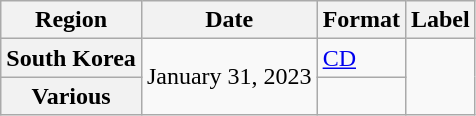<table class="wikitable plainrowheaders">
<tr>
<th scope="col">Region</th>
<th scope="col">Date</th>
<th scope="col">Format</th>
<th scope="col">Label</th>
</tr>
<tr>
<th scope="row">South Korea</th>
<td rowspan="2">January 31, 2023</td>
<td><a href='#'>CD</a></td>
<td rowspan="2"></td>
</tr>
<tr>
<th scope="row">Various </th>
<td></td>
</tr>
</table>
